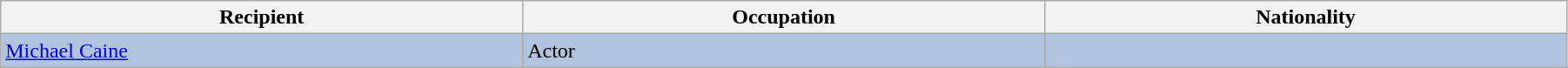<table class="wikitable" width="95%" cellpadding="5">
<tr>
<th width="25%">Recipient</th>
<th width="25%">Occupation</th>
<th width="25%">Nationality</th>
</tr>
<tr style="background:#B0C4DE;">
<td><a href='#'>Michael Caine</a></td>
<td>Actor</td>
<td></td>
</tr>
<tr>
</tr>
</table>
